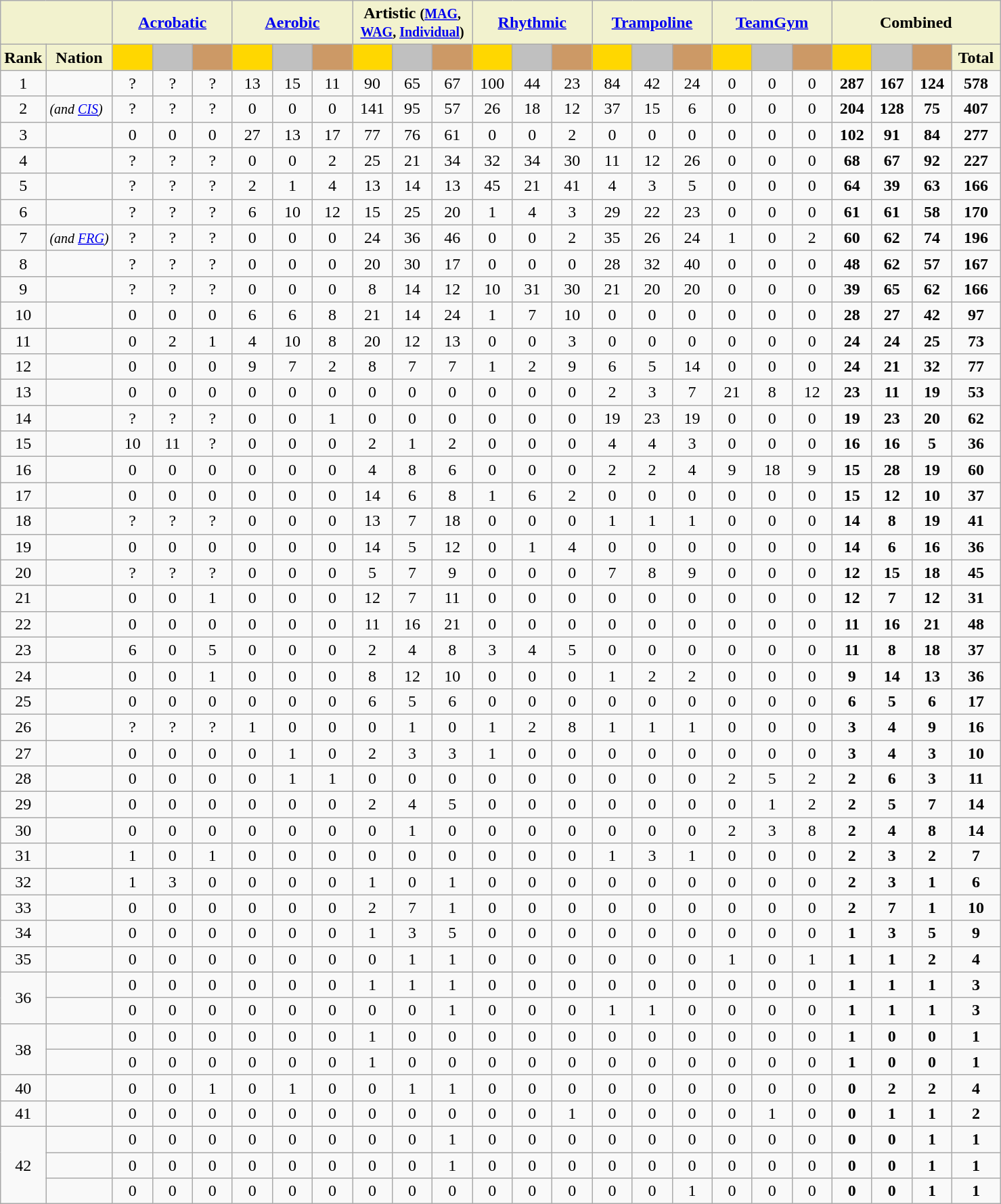<table class="wikitable" style="margin-top:0em; text-align:center; font-size:100%;">
<tr>
<th colspan="2" style="background: #f2f2ce;"></th>
<th colspan="3" style="background: #f2f2ce;"><a href='#'>Acrobatic</a></th>
<th colspan="3" style="background: #f2f2ce;"><a href='#'>Aerobic</a></th>
<th colspan="3" style="background: #f2f2ce;">Artistic <small>(<a href='#'>MAG</a>, <a href='#'>WAG</a>, <a href='#'>Individual</a>)</small></th>
<th colspan="3" style="background: #f2f2ce;"><a href='#'>Rhythmic</a></th>
<th colspan="3" style="background: #f2f2ce;"><a href='#'>Trampoline</a></th>
<th colspan="3" style="background: #f2f2ce;"><a href='#'>TeamGym</a></th>
<th colspan="4" style="background: #f2f2ce;">Combined</th>
</tr>
<tr>
<th style="background-color:#f2f2ce; width:2.0em;">Rank</th>
<th style="background-color:#f2f2ce;">Nation</th>
<th style="background-color:gold; width:2.0em;"></th>
<th style="background-color:silver; width:2.0em;"></th>
<th style="background-color:#cc9966; width:2.0em;"></th>
<th style="background-color:gold; width:2.0em;"></th>
<th style="background-color:silver; width:2.0em;"></th>
<th style="background-color:#cc9966; width:2.0em;"></th>
<th style="background-color:gold; width:2.0em;"></th>
<th style="background-color:silver; width:2.0em;"></th>
<th style="background-color:#cc9966; width:2.0em;"></th>
<th style="background-color:gold; width:2.0em;"></th>
<th style="background-color:silver; width:2.0em;"></th>
<th style="background-color:#cc9966; width:2.0em;"></th>
<th style="background-color:gold; width:2.0em;"></th>
<th style="background-color:silver; width:2.0em;"></th>
<th style="background-color:#cc9966; width:2.0em;"></th>
<th style="background-color:gold; width:2.0em;"></th>
<th style="background-color:silver; width:2.0em;"></th>
<th style="background-color:#cc9966; width:2.0em;"></th>
<th style="background-color:gold; width:2.0em;"></th>
<th style="background-color:silver; width:2.0em;"></th>
<th style="background-color:#cc9966; width:2.0em;"></th>
<th style="background-color:#f2f2ce; width:2.5em;">Total</th>
</tr>
<tr>
<td>1</td>
<td align=left></td>
<td>?</td>
<td>?</td>
<td>?</td>
<td>13</td>
<td>15</td>
<td>11</td>
<td>90</td>
<td>65</td>
<td>67</td>
<td>100</td>
<td>44</td>
<td>23</td>
<td>84</td>
<td>42</td>
<td>24</td>
<td>0</td>
<td>0</td>
<td>0</td>
<td><strong>287</strong></td>
<td><strong>167</strong></td>
<td><strong>124</strong></td>
<td><strong>578</strong></td>
</tr>
<tr>
<td>2</td>
<td align=left><em></em> <small><em>(and <a href='#'>CIS</a>)</em></small></td>
<td>?</td>
<td>?</td>
<td>?</td>
<td>0</td>
<td>0</td>
<td>0</td>
<td>141</td>
<td>95</td>
<td>57</td>
<td>26</td>
<td>18</td>
<td>12</td>
<td>37</td>
<td>15</td>
<td>6</td>
<td>0</td>
<td>0</td>
<td>0</td>
<td><strong>204</strong></td>
<td><strong>128</strong></td>
<td><strong>75</strong></td>
<td><strong>407</strong></td>
</tr>
<tr>
<td>3</td>
<td align=left></td>
<td>0</td>
<td>0</td>
<td>0</td>
<td>27</td>
<td>13</td>
<td>17</td>
<td>77</td>
<td>76</td>
<td>61</td>
<td>0</td>
<td>0</td>
<td>2</td>
<td>0</td>
<td>0</td>
<td>0</td>
<td>0</td>
<td>0</td>
<td>0</td>
<td><strong>102</strong></td>
<td><strong>91</strong></td>
<td><strong>84</strong></td>
<td><strong>277</strong></td>
</tr>
<tr>
<td>4</td>
<td align=left></td>
<td>?</td>
<td>?</td>
<td>?</td>
<td>0</td>
<td>0</td>
<td>2</td>
<td>25</td>
<td>21</td>
<td>34</td>
<td>32</td>
<td>34</td>
<td>30</td>
<td>11</td>
<td>12</td>
<td>26</td>
<td>0</td>
<td>0</td>
<td>0</td>
<td><strong>68</strong></td>
<td><strong>67</strong></td>
<td><strong>92</strong></td>
<td><strong>227</strong></td>
</tr>
<tr>
<td>5</td>
<td align=left></td>
<td>?</td>
<td>?</td>
<td>?</td>
<td>2</td>
<td>1</td>
<td>4</td>
<td>13</td>
<td>14</td>
<td>13</td>
<td>45</td>
<td>21</td>
<td>41</td>
<td>4</td>
<td>3</td>
<td>5</td>
<td>0</td>
<td>0</td>
<td>0</td>
<td><strong>64</strong></td>
<td><strong>39</strong></td>
<td><strong>63</strong></td>
<td><strong>166</strong></td>
</tr>
<tr>
<td>6</td>
<td align=left></td>
<td>?</td>
<td>?</td>
<td>?</td>
<td>6</td>
<td>10</td>
<td>12</td>
<td>15</td>
<td>25</td>
<td>20</td>
<td>1</td>
<td>4</td>
<td>3</td>
<td>29</td>
<td>22</td>
<td>23</td>
<td>0</td>
<td>0</td>
<td>0</td>
<td><strong>61</strong></td>
<td><strong>61</strong></td>
<td><strong>58</strong></td>
<td><strong>170</strong></td>
</tr>
<tr>
<td>7</td>
<td align=left> <small><em>(and <a href='#'>FRG</a>)</em></small></td>
<td>?</td>
<td>?</td>
<td>?</td>
<td>0</td>
<td>0</td>
<td>0</td>
<td>24</td>
<td>36</td>
<td>46</td>
<td>0</td>
<td>0</td>
<td>2</td>
<td>35</td>
<td>26</td>
<td>24</td>
<td>1</td>
<td>0</td>
<td>2</td>
<td><strong>60</strong></td>
<td><strong>62</strong></td>
<td><strong>74</strong></td>
<td><strong>196</strong></td>
</tr>
<tr>
<td>8</td>
<td align=left></td>
<td>?</td>
<td>?</td>
<td>?</td>
<td>0</td>
<td>0</td>
<td>0</td>
<td>20</td>
<td>30</td>
<td>17</td>
<td>0</td>
<td>0</td>
<td>0</td>
<td>28</td>
<td>32</td>
<td>40</td>
<td>0</td>
<td>0</td>
<td>0</td>
<td><strong>48</strong></td>
<td><strong>62</strong></td>
<td><strong>57</strong></td>
<td><strong>167</strong></td>
</tr>
<tr>
<td>9</td>
<td align=left></td>
<td>?</td>
<td>?</td>
<td>?</td>
<td>0</td>
<td>0</td>
<td>0</td>
<td>8</td>
<td>14</td>
<td>12</td>
<td>10</td>
<td>31</td>
<td>30</td>
<td>21</td>
<td>20</td>
<td>20</td>
<td>0</td>
<td>0</td>
<td>0</td>
<td><strong>39</strong></td>
<td><strong>65</strong></td>
<td><strong>62</strong></td>
<td><strong>166</strong></td>
</tr>
<tr>
<td>10</td>
<td align=left></td>
<td>0</td>
<td>0</td>
<td>0</td>
<td>6</td>
<td>6</td>
<td>8</td>
<td>21</td>
<td>14</td>
<td>24</td>
<td>1</td>
<td>7</td>
<td>10</td>
<td>0</td>
<td>0</td>
<td>0</td>
<td>0</td>
<td>0</td>
<td>0</td>
<td><strong>28</strong></td>
<td><strong>27</strong></td>
<td><strong>42</strong></td>
<td><strong>97</strong></td>
</tr>
<tr>
<td>11</td>
<td align=left></td>
<td>0</td>
<td>2</td>
<td>1</td>
<td>4</td>
<td>10</td>
<td>8</td>
<td>20</td>
<td>12</td>
<td>13</td>
<td>0</td>
<td>0</td>
<td>3</td>
<td>0</td>
<td>0</td>
<td>0</td>
<td>0</td>
<td>0</td>
<td>0</td>
<td><strong>24</strong></td>
<td><strong>24</strong></td>
<td><strong>25</strong></td>
<td><strong>73</strong></td>
</tr>
<tr>
<td>12</td>
<td align=left></td>
<td>0</td>
<td>0</td>
<td>0</td>
<td>9</td>
<td>7</td>
<td>2</td>
<td>8</td>
<td>7</td>
<td>7</td>
<td>1</td>
<td>2</td>
<td>9</td>
<td>6</td>
<td>5</td>
<td>14</td>
<td>0</td>
<td>0</td>
<td>0</td>
<td><strong>24</strong></td>
<td><strong>21</strong></td>
<td><strong>32</strong></td>
<td><strong>77</strong></td>
</tr>
<tr>
<td>13</td>
<td align=left></td>
<td>0</td>
<td>0</td>
<td>0</td>
<td>0</td>
<td>0</td>
<td>0</td>
<td>0</td>
<td>0</td>
<td>0</td>
<td>0</td>
<td>0</td>
<td>0</td>
<td>2</td>
<td>3</td>
<td>7</td>
<td>21</td>
<td>8</td>
<td>12</td>
<td><strong>23</strong></td>
<td><strong>11</strong></td>
<td><strong>19</strong></td>
<td><strong>53</strong></td>
</tr>
<tr>
<td>14</td>
<td align=left></td>
<td>?</td>
<td>?</td>
<td>?</td>
<td>0</td>
<td>0</td>
<td>1</td>
<td>0</td>
<td>0</td>
<td>0</td>
<td>0</td>
<td>0</td>
<td>0</td>
<td>19</td>
<td>23</td>
<td>19</td>
<td>0</td>
<td>0</td>
<td>0</td>
<td><strong>19</strong></td>
<td><strong>23</strong></td>
<td><strong>20</strong></td>
<td><strong>62</strong></td>
</tr>
<tr>
<td>15</td>
<td align=left></td>
<td>10</td>
<td>11</td>
<td>?</td>
<td>0</td>
<td>0</td>
<td>0</td>
<td>2</td>
<td>1</td>
<td>2</td>
<td>0</td>
<td>0</td>
<td>0</td>
<td>4</td>
<td>4</td>
<td>3</td>
<td>0</td>
<td>0</td>
<td>0</td>
<td><strong>16</strong></td>
<td><strong>16</strong></td>
<td><strong>5</strong></td>
<td><strong>36</strong></td>
</tr>
<tr>
<td>16</td>
<td align=left></td>
<td>0</td>
<td>0</td>
<td>0</td>
<td>0</td>
<td>0</td>
<td>0</td>
<td>4</td>
<td>8</td>
<td>6</td>
<td>0</td>
<td>0</td>
<td>0</td>
<td>2</td>
<td>2</td>
<td>4</td>
<td>9</td>
<td>18</td>
<td>9</td>
<td><strong>15</strong></td>
<td><strong>28</strong></td>
<td><strong>19</strong></td>
<td><strong>60</strong></td>
</tr>
<tr>
<td>17</td>
<td align=left></td>
<td>0</td>
<td>0</td>
<td>0</td>
<td>0</td>
<td>0</td>
<td>0</td>
<td>14</td>
<td>6</td>
<td>8</td>
<td>1</td>
<td>6</td>
<td>2</td>
<td>0</td>
<td>0</td>
<td>0</td>
<td>0</td>
<td>0</td>
<td>0</td>
<td><strong>15</strong></td>
<td><strong>12</strong></td>
<td><strong>10</strong></td>
<td><strong>37</strong></td>
</tr>
<tr>
<td>18</td>
<td align=left></td>
<td>?</td>
<td>?</td>
<td>?</td>
<td>0</td>
<td>0</td>
<td>0</td>
<td>13</td>
<td>7</td>
<td>18</td>
<td>0</td>
<td>0</td>
<td>0</td>
<td>1</td>
<td>1</td>
<td>1</td>
<td>0</td>
<td>0</td>
<td>0</td>
<td><strong>14</strong></td>
<td><strong>8</strong></td>
<td><strong>19</strong></td>
<td><strong>41</strong></td>
</tr>
<tr>
<td>19</td>
<td align=left><em></em></td>
<td>0</td>
<td>0</td>
<td>0</td>
<td>0</td>
<td>0</td>
<td>0</td>
<td>14</td>
<td>5</td>
<td>12</td>
<td>0</td>
<td>1</td>
<td>4</td>
<td>0</td>
<td>0</td>
<td>0</td>
<td>0</td>
<td>0</td>
<td>0</td>
<td><strong>14</strong></td>
<td><strong>6</strong></td>
<td><strong>16</strong></td>
<td><strong>36</strong></td>
</tr>
<tr>
<td>20</td>
<td align=left></td>
<td>?</td>
<td>?</td>
<td>?</td>
<td>0</td>
<td>0</td>
<td>0</td>
<td>5</td>
<td>7</td>
<td>9</td>
<td>0</td>
<td>0</td>
<td>0</td>
<td>7</td>
<td>8</td>
<td>9</td>
<td>0</td>
<td>0</td>
<td>0</td>
<td><strong>12</strong></td>
<td><strong>15</strong></td>
<td><strong>18</strong></td>
<td><strong>45</strong></td>
</tr>
<tr>
<td>21</td>
<td align=left><em></em></td>
<td>0</td>
<td>0</td>
<td>1</td>
<td>0</td>
<td>0</td>
<td>0</td>
<td>12</td>
<td>7</td>
<td>11</td>
<td>0</td>
<td>0</td>
<td>0</td>
<td>0</td>
<td>0</td>
<td>0</td>
<td>0</td>
<td>0</td>
<td>0</td>
<td><strong>12</strong></td>
<td><strong>7</strong></td>
<td><strong>12</strong></td>
<td><strong>31</strong></td>
</tr>
<tr>
<td>22</td>
<td align=left><em></em></td>
<td>0</td>
<td>0</td>
<td>0</td>
<td>0</td>
<td>0</td>
<td>0</td>
<td>11</td>
<td>16</td>
<td>21</td>
<td>0</td>
<td>0</td>
<td>0</td>
<td>0</td>
<td>0</td>
<td>0</td>
<td>0</td>
<td>0</td>
<td>0</td>
<td><strong>11</strong></td>
<td><strong>16</strong></td>
<td><strong>21</strong></td>
<td><strong>48</strong></td>
</tr>
<tr>
<td>23</td>
<td align=left></td>
<td>6</td>
<td>0</td>
<td>5</td>
<td>0</td>
<td>0</td>
<td>0</td>
<td>2</td>
<td>4</td>
<td>8</td>
<td>3</td>
<td>4</td>
<td>5</td>
<td>0</td>
<td>0</td>
<td>0</td>
<td>0</td>
<td>0</td>
<td>0</td>
<td><strong>11</strong></td>
<td><strong>8</strong></td>
<td><strong>18</strong></td>
<td><strong>37</strong></td>
</tr>
<tr>
<td>24</td>
<td align=left></td>
<td>0</td>
<td>0</td>
<td>1</td>
<td>0</td>
<td>0</td>
<td>0</td>
<td>8</td>
<td>12</td>
<td>10</td>
<td>0</td>
<td>0</td>
<td>0</td>
<td>1</td>
<td>2</td>
<td>2</td>
<td>0</td>
<td>0</td>
<td>0</td>
<td><strong>9</strong></td>
<td><strong>14</strong></td>
<td><strong>13</strong></td>
<td><strong>36</strong></td>
</tr>
<tr>
<td>25</td>
<td align=left></td>
<td>0</td>
<td>0</td>
<td>0</td>
<td>0</td>
<td>0</td>
<td>0</td>
<td>6</td>
<td>5</td>
<td>6</td>
<td>0</td>
<td>0</td>
<td>0</td>
<td>0</td>
<td>0</td>
<td>0</td>
<td>0</td>
<td>0</td>
<td>0</td>
<td><strong>6</strong></td>
<td><strong>5</strong></td>
<td><strong>6</strong></td>
<td><strong>17</strong></td>
</tr>
<tr>
<td>26</td>
<td align=left></td>
<td>?</td>
<td>?</td>
<td>?</td>
<td>1</td>
<td>0</td>
<td>0</td>
<td>0</td>
<td>1</td>
<td>0</td>
<td>1</td>
<td>2</td>
<td>8</td>
<td>1</td>
<td>1</td>
<td>1</td>
<td>0</td>
<td>0</td>
<td>0</td>
<td><strong>3</strong></td>
<td><strong>4</strong></td>
<td><strong>9</strong></td>
<td><strong>16</strong></td>
</tr>
<tr>
<td>27</td>
<td align=left></td>
<td>0</td>
<td>0</td>
<td>0</td>
<td>0</td>
<td>1</td>
<td>0</td>
<td>2</td>
<td>3</td>
<td>3</td>
<td>1</td>
<td>0</td>
<td>0</td>
<td>0</td>
<td>0</td>
<td>0</td>
<td>0</td>
<td>0</td>
<td>0</td>
<td><strong>3</strong></td>
<td><strong>4</strong></td>
<td><strong>3</strong></td>
<td><strong>10</strong></td>
</tr>
<tr>
<td>28</td>
<td align=left></td>
<td>0</td>
<td>0</td>
<td>0</td>
<td>0</td>
<td>1</td>
<td>1</td>
<td>0</td>
<td>0</td>
<td>0</td>
<td>0</td>
<td>0</td>
<td>0</td>
<td>0</td>
<td>0</td>
<td>0</td>
<td>2</td>
<td>5</td>
<td>2</td>
<td><strong>2</strong></td>
<td><strong>6</strong></td>
<td><strong>3</strong></td>
<td><strong>11</strong></td>
</tr>
<tr>
<td>29</td>
<td align=left></td>
<td>0</td>
<td>0</td>
<td>0</td>
<td>0</td>
<td>0</td>
<td>0</td>
<td>2</td>
<td>4</td>
<td>5</td>
<td>0</td>
<td>0</td>
<td>0</td>
<td>0</td>
<td>0</td>
<td>0</td>
<td>0</td>
<td>1</td>
<td>2</td>
<td><strong>2</strong></td>
<td><strong>5</strong></td>
<td><strong>7</strong></td>
<td><strong>14</strong></td>
</tr>
<tr>
<td>30</td>
<td align=left></td>
<td>0</td>
<td>0</td>
<td>0</td>
<td>0</td>
<td>0</td>
<td>0</td>
<td>0</td>
<td>1</td>
<td>0</td>
<td>0</td>
<td>0</td>
<td>0</td>
<td>0</td>
<td>0</td>
<td>0</td>
<td>2</td>
<td>3</td>
<td>8</td>
<td><strong>2</strong></td>
<td><strong>4</strong></td>
<td><strong>8</strong></td>
<td><strong>14</strong></td>
</tr>
<tr>
<td>31</td>
<td align=left></td>
<td>1</td>
<td>0</td>
<td>1</td>
<td>0</td>
<td>0</td>
<td>0</td>
<td>0</td>
<td>0</td>
<td>0</td>
<td>0</td>
<td>0</td>
<td>0</td>
<td>1</td>
<td>3</td>
<td>1</td>
<td>0</td>
<td>0</td>
<td>0</td>
<td><strong>2</strong></td>
<td><strong>3</strong></td>
<td><strong>2</strong></td>
<td><strong>7</strong></td>
</tr>
<tr>
<td>32</td>
<td align=left></td>
<td>1</td>
<td>3</td>
<td>0</td>
<td>0</td>
<td>0</td>
<td>0</td>
<td>1</td>
<td>0</td>
<td>1</td>
<td>0</td>
<td>0</td>
<td>0</td>
<td>0</td>
<td>0</td>
<td>0</td>
<td>0</td>
<td>0</td>
<td>0</td>
<td><strong>2</strong></td>
<td><strong>3</strong></td>
<td><strong>1</strong></td>
<td><strong>6</strong></td>
</tr>
<tr>
<td>33</td>
<td align=left></td>
<td>0</td>
<td>0</td>
<td>0</td>
<td>0</td>
<td>0</td>
<td>0</td>
<td>2</td>
<td>7</td>
<td>1</td>
<td>0</td>
<td>0</td>
<td>0</td>
<td>0</td>
<td>0</td>
<td>0</td>
<td>0</td>
<td>0</td>
<td>0</td>
<td><strong>2</strong></td>
<td><strong>7</strong></td>
<td><strong>1</strong></td>
<td><strong>10</strong></td>
</tr>
<tr>
<td>34</td>
<td align=left></td>
<td>0</td>
<td>0</td>
<td>0</td>
<td>0</td>
<td>0</td>
<td>0</td>
<td>1</td>
<td>3</td>
<td>5</td>
<td>0</td>
<td>0</td>
<td>0</td>
<td>0</td>
<td>0</td>
<td>0</td>
<td>0</td>
<td>0</td>
<td>0</td>
<td><strong>1</strong></td>
<td><strong>3</strong></td>
<td><strong>5</strong></td>
<td><strong>9</strong></td>
</tr>
<tr>
<td>35</td>
<td align=left></td>
<td>0</td>
<td>0</td>
<td>0</td>
<td>0</td>
<td>0</td>
<td>0</td>
<td>0</td>
<td>1</td>
<td>1</td>
<td>0</td>
<td>0</td>
<td>0</td>
<td>0</td>
<td>0</td>
<td>0</td>
<td>1</td>
<td>0</td>
<td>1</td>
<td><strong>1</strong></td>
<td><strong>1</strong></td>
<td><strong>2</strong></td>
<td><strong>4</strong></td>
</tr>
<tr>
<td rowspan="2">36</td>
<td align=left></td>
<td>0</td>
<td>0</td>
<td>0</td>
<td>0</td>
<td>0</td>
<td>0</td>
<td>1</td>
<td>1</td>
<td>1</td>
<td>0</td>
<td>0</td>
<td>0</td>
<td>0</td>
<td>0</td>
<td>0</td>
<td>0</td>
<td>0</td>
<td>0</td>
<td><strong>1</strong></td>
<td><strong>1</strong></td>
<td><strong>1</strong></td>
<td><strong>3</strong></td>
</tr>
<tr>
<td align=left></td>
<td>0</td>
<td>0</td>
<td>0</td>
<td>0</td>
<td>0</td>
<td>0</td>
<td>0</td>
<td>0</td>
<td>1</td>
<td>0</td>
<td>0</td>
<td>0</td>
<td>1</td>
<td>1</td>
<td>0</td>
<td>0</td>
<td>0</td>
<td>0</td>
<td><strong>1</strong></td>
<td><strong>1</strong></td>
<td><strong>1</strong></td>
<td><strong>3</strong></td>
</tr>
<tr>
<td rowspan="2">38</td>
<td align=left></td>
<td>0</td>
<td>0</td>
<td>0</td>
<td>0</td>
<td>0</td>
<td>0</td>
<td>1</td>
<td>0</td>
<td>0</td>
<td>0</td>
<td>0</td>
<td>0</td>
<td>0</td>
<td>0</td>
<td>0</td>
<td>0</td>
<td>0</td>
<td>0</td>
<td><strong>1</strong></td>
<td><strong>0</strong></td>
<td><strong>0</strong></td>
<td><strong>1</strong></td>
</tr>
<tr>
<td align=left></td>
<td>0</td>
<td>0</td>
<td>0</td>
<td>0</td>
<td>0</td>
<td>0</td>
<td>1</td>
<td>0</td>
<td>0</td>
<td>0</td>
<td>0</td>
<td>0</td>
<td>0</td>
<td>0</td>
<td>0</td>
<td>0</td>
<td>0</td>
<td>0</td>
<td><strong>1</strong></td>
<td><strong>0</strong></td>
<td><strong>0</strong></td>
<td><strong>1</strong></td>
</tr>
<tr>
<td>40</td>
<td align=left></td>
<td>0</td>
<td>0</td>
<td>1</td>
<td>0</td>
<td>1</td>
<td>0</td>
<td>0</td>
<td>1</td>
<td>1</td>
<td>0</td>
<td>0</td>
<td>0</td>
<td>0</td>
<td>0</td>
<td>0</td>
<td>0</td>
<td>0</td>
<td>0</td>
<td><strong>0</strong></td>
<td><strong>2</strong></td>
<td><strong>2</strong></td>
<td><strong>4</strong></td>
</tr>
<tr>
<td>41</td>
<td align=left></td>
<td>0</td>
<td>0</td>
<td>0</td>
<td>0</td>
<td>0</td>
<td>0</td>
<td>0</td>
<td>0</td>
<td>0</td>
<td>0</td>
<td>0</td>
<td>1</td>
<td>0</td>
<td>0</td>
<td>0</td>
<td>0</td>
<td>1</td>
<td>0</td>
<td><strong>0</strong></td>
<td><strong>1</strong></td>
<td><strong>1</strong></td>
<td><strong>2</strong></td>
</tr>
<tr>
<td rowspan="3">42</td>
<td align=left></td>
<td>0</td>
<td>0</td>
<td>0</td>
<td>0</td>
<td>0</td>
<td>0</td>
<td>0</td>
<td>0</td>
<td>1</td>
<td>0</td>
<td>0</td>
<td>0</td>
<td>0</td>
<td>0</td>
<td>0</td>
<td>0</td>
<td>0</td>
<td>0</td>
<td><strong>0</strong></td>
<td><strong>0</strong></td>
<td><strong>1</strong></td>
<td><strong>1</strong></td>
</tr>
<tr>
<td align=left></td>
<td>0</td>
<td>0</td>
<td>0</td>
<td>0</td>
<td>0</td>
<td>0</td>
<td>0</td>
<td>0</td>
<td>1</td>
<td>0</td>
<td>0</td>
<td>0</td>
<td>0</td>
<td>0</td>
<td>0</td>
<td>0</td>
<td>0</td>
<td>0</td>
<td><strong>0</strong></td>
<td><strong>0</strong></td>
<td><strong>1</strong></td>
<td><strong>1</strong></td>
</tr>
<tr>
<td align=left></td>
<td>0</td>
<td>0</td>
<td>0</td>
<td>0</td>
<td>0</td>
<td>0</td>
<td>0</td>
<td>0</td>
<td>0</td>
<td>0</td>
<td>0</td>
<td>0</td>
<td>0</td>
<td>0</td>
<td>1</td>
<td>0</td>
<td>0</td>
<td>0</td>
<td><strong>0</strong></td>
<td><strong>0</strong></td>
<td><strong>1</strong></td>
<td><strong>1</strong></td>
</tr>
</table>
